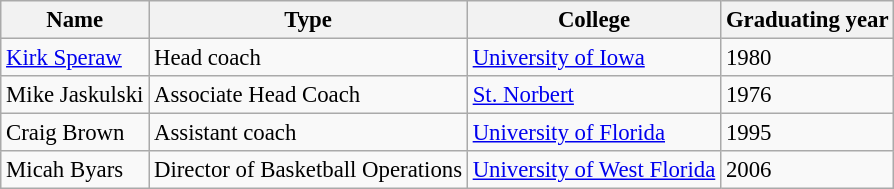<table class="wikitable" style="font-size: 95%;">
<tr>
<th>Name</th>
<th>Type</th>
<th>College</th>
<th>Graduating year</th>
</tr>
<tr>
<td><a href='#'>Kirk Speraw</a></td>
<td>Head coach</td>
<td><a href='#'>University of Iowa</a></td>
<td>1980</td>
</tr>
<tr>
<td>Mike Jaskulski</td>
<td>Associate Head Coach</td>
<td><a href='#'>St. Norbert</a></td>
<td>1976</td>
</tr>
<tr>
<td>Craig Brown</td>
<td>Assistant coach</td>
<td><a href='#'>University of Florida</a></td>
<td>1995</td>
</tr>
<tr>
<td>Micah Byars</td>
<td>Director of Basketball Operations</td>
<td><a href='#'>University of West Florida</a></td>
<td>2006</td>
</tr>
</table>
